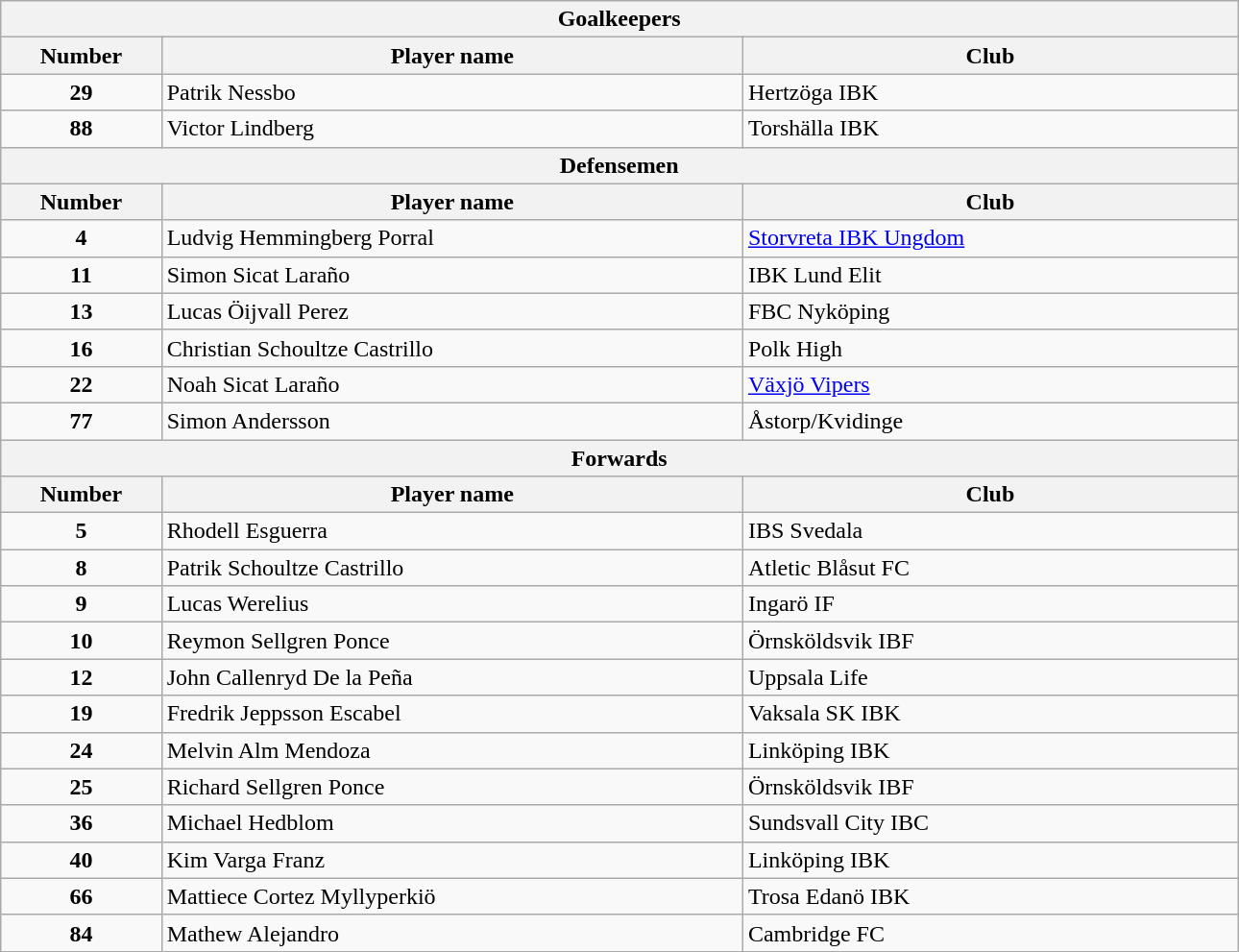<table class="wikitable" width=68%>
<tr>
<th colspan=6>Goalkeepers</th>
</tr>
<tr>
<th width=13%>Number</th>
<th !width=15%>Player name</th>
<th width=40%>Club</th>
</tr>
<tr>
<td align=center><strong>29</strong></td>
<td>Patrik Nessbo</td>
<td> Hertzöga IBK</td>
</tr>
<tr>
<td align=center><strong>88</strong></td>
<td>Victor Lindberg</td>
<td> Torshälla IBK</td>
</tr>
<tr>
<th colspan=6>Defensemen</th>
</tr>
<tr>
<th width=13%>Number</th>
<th !width=15%>Player name</th>
<th width=40%>Club</th>
</tr>
<tr>
<td align=center><strong>4</strong></td>
<td>Ludvig Hemmingberg Porral</td>
<td> <a href='#'>Storvreta IBK Ungdom</a></td>
</tr>
<tr>
<td align=center><strong>11</strong></td>
<td>Simon Sicat Laraño</td>
<td> IBK Lund Elit</td>
</tr>
<tr>
<td align=center><strong>13</strong></td>
<td>Lucas Öijvall Perez</td>
<td> FBC Nyköping</td>
</tr>
<tr>
<td align=center><strong>16</strong></td>
<td>Christian Schoultze Castrillo</td>
<td> Polk High</td>
</tr>
<tr>
<td align=center><strong>22</strong></td>
<td>Noah Sicat Laraño</td>
<td> <a href='#'>Växjö Vipers</a></td>
</tr>
<tr>
<td align=center><strong>77</strong></td>
<td>Simon Andersson</td>
<td> Åstorp/Kvidinge</td>
</tr>
<tr>
<th colspan=6>Forwards</th>
</tr>
<tr>
<th width=13%>Number</th>
<th !width=15%>Player name</th>
<th width=40%>Club</th>
</tr>
<tr>
<td align=center><strong>5</strong></td>
<td>Rhodell Esguerra</td>
<td> IBS Svedala</td>
</tr>
<tr>
<td align=center><strong>8</strong></td>
<td>Patrik Schoultze Castrillo</td>
<td> Atletic Blåsut FC</td>
</tr>
<tr>
<td align=center><strong>9</strong></td>
<td>Lucas Werelius</td>
<td> Ingarö IF</td>
</tr>
<tr>
<td align=center><strong>10</strong></td>
<td>Reymon Sellgren Ponce</td>
<td> Örnsköldsvik IBF</td>
</tr>
<tr>
<td align=center><strong>12</strong></td>
<td>John Callenryd De la Peña</td>
<td> Uppsala Life</td>
</tr>
<tr>
<td align=center><strong>19</strong></td>
<td>Fredrik Jeppsson Escabel</td>
<td> Vaksala SK IBK</td>
</tr>
<tr>
<td align=center><strong>24</strong></td>
<td>Melvin Alm Mendoza</td>
<td> Linköping IBK</td>
</tr>
<tr>
<td align=center><strong>25</strong></td>
<td>Richard Sellgren Ponce</td>
<td> Örnsköldsvik IBF</td>
</tr>
<tr>
<td align=center><strong>36</strong></td>
<td>Michael Hedblom</td>
<td> Sundsvall City IBC</td>
</tr>
<tr>
<td align=center><strong>40</strong></td>
<td>Kim Varga Franz</td>
<td> Linköping IBK</td>
</tr>
<tr>
<td align=center><strong>66</strong></td>
<td>Mattiece Cortez Myllyperkiö</td>
<td> Trosa Edanö IBK</td>
</tr>
<tr>
<td align=center><strong>84</strong></td>
<td>Mathew Alejandro</td>
<td> Cambridge FC</td>
</tr>
</table>
